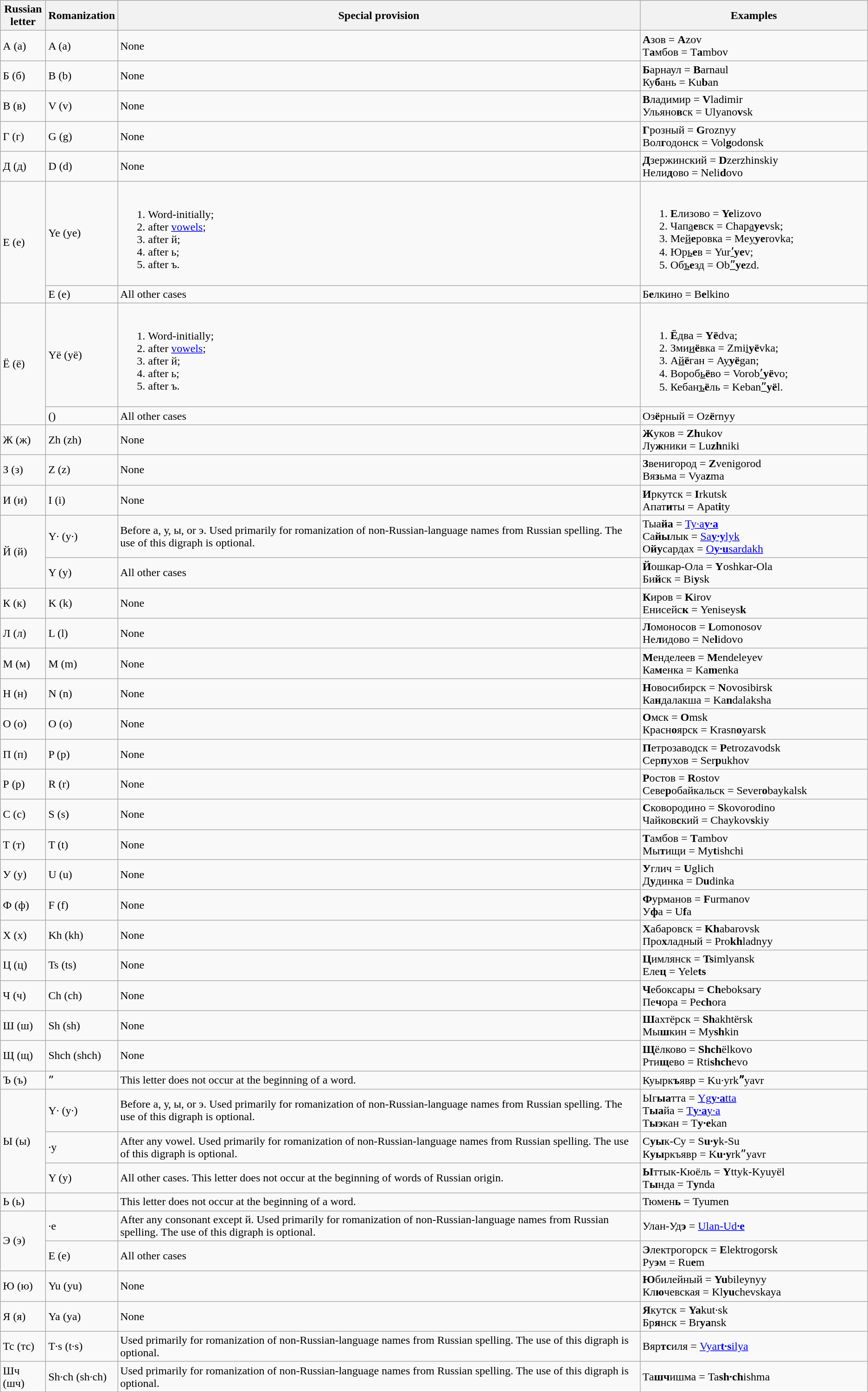<table class="wikitable sortable mw-collapsible">
<tr style="background: #efefef;">
<th>Russian<br>letter</th>
<th>Romanization</th>
<th>Special provision</th>
<th style="width:20em">Examples</th>
</tr>
<tr>
<td>А (а)</td>
<td>A (a)</td>
<td>None</td>
<td><strong><span>А</span></strong>зов = <strong><span>A</span></strong>zov <br> Т<strong><span>а</span></strong>мбов = T<strong>a</strong>mbov</td>
</tr>
<tr>
<td>Б (б)</td>
<td>B (b)</td>
<td>None</td>
<td><strong><span>Б</span></strong>арнаул = <strong><span>B</span></strong>arnaul <br> Ку<strong><span>б</span></strong>ань = Ku<strong>b</strong>an</td>
</tr>
<tr>
<td>В (в)</td>
<td>V (v)</td>
<td>None</td>
<td><strong>В</strong>ладимир = <strong>V</strong>ladimir <br> Ульяно<strong><span>в</span></strong>ск = Ulyano<strong>v</strong>sk</td>
</tr>
<tr>
<td>Г (г)</td>
<td>G (g)</td>
<td>None</td>
<td><strong>Г</strong>розный = <strong>G</strong>roznyy <br> Вол<strong>г</strong>одонск = Vol<strong>g</strong>odonsk</td>
</tr>
<tr>
<td>Д (д)</td>
<td>D (d)</td>
<td>None</td>
<td><strong>Д</strong>зержинский = <strong>D</strong>zerzhinskiy <br> Нели<strong>д</strong>ово = Neli<strong>d</strong>ovo</td>
</tr>
<tr>
<td rowspan="2">Е (е)</td>
<td>Ye (ye)</td>
<td><br><ol><li>Word-initially;</li><li>after <a href='#'>vowels</a>;</li><li>after й;</li><li>after ь;</li><li>after ъ.</li></ol></td>
<td><br><ol><li><strong>Е</strong>лизово = <strong>Ye</strong>lizovo</li><li>Чап<u>а</u><strong>е</strong>вск = Chap<u>a</u><strong>ye</strong>vsk;</li><li>Ме<u>й</u><strong>е</strong>ровка = Me<u>y</u><strong>ye</strong>rovka;</li><li>Юр<u>ь</u><strong>е</strong>в = Yur<u>ʼ</u><strong>ye</strong>v;</li><li>Об<u>ъ</u><strong>е</strong>зд = Ob<u>ˮ</u><strong>ye</strong>zd.</li></ol></td>
</tr>
<tr>
<td>E (e)</td>
<td>All other cases</td>
<td>Б<strong>е</strong>лкино = B<strong>e</strong>lkino</td>
</tr>
<tr>
<td rowspan="2">Ё (ё)</td>
<td>Yë (yë)</td>
<td><br><ol><li>Word-initially;</li><li>after <a href='#'>vowels</a>;</li><li>after й;</li><li>after ь;</li><li>after ъ.</li></ol></td>
<td><br><ol><li><strong><span>Ё</span></strong>два = <strong><span>Yë</span></strong>dva;</li><li>Зми<u>и</u><strong>ё</strong>вка = Zmi<u>i</u><strong>yë</strong>vka;</li><li>А<u>й</u><strong>ё</strong>ган = A<u>y</u><strong>yë</strong>gan;</li><li>Вороб<u>ь</u><strong>ё</strong>во = Vorob<u>ʼ</u><strong>yë</strong>vo;</li><li>Кебан<u>ъ</u><strong>ё</strong>ль = Keban<u>ˮ</u><strong>yë</strong>l.</li></ol></td>
</tr>
<tr>
<td> ()</td>
<td>All other cases</td>
<td>Оз<strong>ё</strong>рный = Oz<strong>ë</strong>rnyy</td>
</tr>
<tr>
<td>Ж (ж)</td>
<td>Zh (zh)</td>
<td>None</td>
<td><strong>Ж</strong>уков = <strong>Zh</strong>ukov <br> Лу<strong>ж</strong>ники = Lu<strong>zh</strong>niki</td>
</tr>
<tr>
<td>З (з)</td>
<td>Z (z)</td>
<td>None</td>
<td><strong>З</strong>венигород = <strong>Z</strong>venigorod <br> Вя<strong>з</strong>ьма = Vya<strong>z</strong>ma</td>
</tr>
<tr>
<td>И (и)</td>
<td>I (i)</td>
<td>None</td>
<td><strong>И</strong>ркутск = <strong>I</strong>rkutsk <br> Апат<strong>и</strong>ты = Apat<strong>i</strong>ty</td>
</tr>
<tr>
<td rowspan="2">Й (й)</td>
<td>Y· (y·)</td>
<td>Before а, у, ы, or э. Used primarily for romanization of non-Russian-language names from Russian spelling. The use of this digraph is optional.</td>
<td>Тыа<strong>йа</strong> = <a href='#'>Ty·a<strong>y·a</strong></a> <br> Са<strong>йы</strong>лык = <a href='#'>Sa<strong>y·y</strong>lyk</a> <br> О<strong>йу</strong>сардах = <a href='#'>O<strong>y·u</strong>sardakh</a></td>
</tr>
<tr>
<td>Y (y)</td>
<td>All other cases</td>
<td><strong><span>Й</span></strong>ошкар-Ола = <strong>Y</strong>oshkar-Ola <br> Би<strong>й</strong>ск = Bi<strong>y</strong>sk</td>
</tr>
<tr>
<td>К (к)</td>
<td>K (k)</td>
<td>None</td>
<td><strong><span>К</span></strong>иров = <strong>K</strong>irov <br> Енисейс<strong>к</strong> = Yeniseys<strong>k</strong></td>
</tr>
<tr>
<td>Л (л)</td>
<td>L (l)</td>
<td>None</td>
<td><strong>Л</strong>омоносов = <strong><span>L</span></strong>omonosov <br> Не<strong>л</strong>идово = Ne<strong><span>l</span></strong>idovo</td>
</tr>
<tr>
<td>М (м)</td>
<td>M (m)</td>
<td>None</td>
<td><strong><span>М</span></strong>енделеев = <strong>M</strong>endeleyev <br> Ка<strong><span>м</span></strong>енка = Ka<strong>m</strong>enka</td>
</tr>
<tr>
<td>Н (н)</td>
<td>N (n)</td>
<td>None</td>
<td><strong><span>Н</span></strong>овосибирск = <strong>N</strong>ovosibirsk <br> Ка<strong>н</strong>далакша = Ka<strong>n</strong>dalaksha</td>
</tr>
<tr>
<td>О (о)</td>
<td>O (o)</td>
<td>None</td>
<td><strong><span>О</span></strong>мск = <strong><span>O</span></strong>msk <br> Красн<strong>о</strong>ярск = Krasn<strong><span>o</span></strong>yarsk</td>
</tr>
<tr>
<td>П (п)</td>
<td>P (p)</td>
<td>None</td>
<td><strong><span>П</span></strong>етрозаводск = <strong>P</strong>etrozavodsk <br> Сер<strong><span>п</span></strong>ухов = Ser<strong>p</strong>ukhov</td>
</tr>
<tr>
<td>Р (р)</td>
<td>R (r)</td>
<td>None</td>
<td><strong><span>Р</span></strong>остов = <strong>R</strong>ostov <br> Севе<strong><span>р</span></strong>обайкальск = Sever<strong><span>o</span></strong>baykalsk</td>
</tr>
<tr>
<td>С (с)</td>
<td>S (s)</td>
<td>None</td>
<td><strong>С</strong>ковородино = <strong>S</strong>kovorodino <br> Чайков<strong>с</strong>кий = Chaykov<strong>s</strong>kiy</td>
</tr>
<tr>
<td>Т (т)</td>
<td>T (t)</td>
<td>None</td>
<td><strong><span>Т</span></strong>амбов = <strong>T</strong>ambov <br> Мы<strong>т</strong>ищи = My<strong>t</strong>ishchi</td>
</tr>
<tr>
<td>У (у)</td>
<td>U (u)</td>
<td>None</td>
<td><strong><span>У</span></strong>глич = <strong><span>U</span></strong>glich <br> Д<strong><span>у</span></strong>динка = D<strong>u</strong>dinka</td>
</tr>
<tr>
<td>Ф (ф)</td>
<td>F (f)</td>
<td>None</td>
<td><strong><span>Ф</span></strong>урманов = <strong><span>F</span></strong>urmanov <br> У<strong><span>ф</span></strong>а = U<strong>f</strong>a</td>
</tr>
<tr>
<td>Х (х)</td>
<td>Kh (kh)</td>
<td>None</td>
<td><strong><span>Х</span></strong>абаровск = <strong>Kh</strong>abarovsk <br> Про<strong><span>х</span></strong>ладный = Pro<strong>kh</strong>ladnyy</td>
</tr>
<tr>
<td>Ц (ц)</td>
<td>Ts (ts)</td>
<td>None</td>
<td><strong><span>Ц</span></strong>имлянск = <strong>Ts</strong>imlyansk <br> Еле<strong><span>ц</span></strong> = Yele<strong>ts</strong></td>
</tr>
<tr>
<td>Ч (ч)</td>
<td>Ch (ch)</td>
<td>None</td>
<td><strong><span>Ч</span></strong>ебоксары = <strong>Ch</strong>eboksary <br> Пе<strong><span>ч</span></strong>ора = Pe<strong>ch</strong>ora</td>
</tr>
<tr>
<td>Ш (ш)</td>
<td>Sh (sh)</td>
<td>None</td>
<td><strong><span>Ш</span></strong>ахтёрск = <strong>Sh</strong>akhtërsk <br> Мы<strong><span>ш</span></strong>кин = My<strong>sh</strong>kin</td>
</tr>
<tr>
<td>Щ (щ)</td>
<td>Shch (shch)</td>
<td>None</td>
<td><strong><span>Щ</span></strong>ёлково = <strong><span>Shch</span></strong>ëlkovo <br> Рти<strong><span>щ</span></strong>ево = Rti<strong><span>shch</span></strong>evo</td>
</tr>
<tr>
<td>Ъ (ъ)</td>
<td>ˮ</td>
<td>This letter does not occur at the beginning of a word.</td>
<td>Куырк<strong><span>ъ</span></strong>явр = Ku·yrk<strong>ˮ</strong>yavr</td>
</tr>
<tr>
<td rowspan="3">Ы (ы)</td>
<td>Y· (y·)</td>
<td>Before а, у, ы, or э. Used primarily for romanization of non-Russian-language names from Russian spelling. The use of this digraph is optional.</td>
<td>Ыг<strong><span>ыа</span></strong>тта = <a href='#'>Yg<strong>y·a</strong>tta</a> <br> Т<strong>ыа</strong>йа = <a href='#'>T<strong>y·a</strong>y·a</a> <br> Т<strong><span>ыэ</span></strong>кан = T<strong>y·e</strong>kan</td>
</tr>
<tr>
<td>·y</td>
<td>After any vowel. Used primarily for romanization of non-Russian-language names from Russian spelling. The use of this digraph is optional.</td>
<td>С<strong>уы</strong>к-Су = S<strong>u·y</strong>k-Su <br> К<strong>уы</strong>ркъявр = K<strong>u·y</strong>rkˮyavr</td>
</tr>
<tr>
<td>Y (y)</td>
<td>All other cases. This letter does not occur at the beginning of words of Russian origin.</td>
<td><strong><span>Ы</span></strong>ттык-Кюёль = <strong>Y</strong>ttyk-Kyuyël <br> Т<strong>ы</strong>нда = T<strong>y</strong>nda</td>
</tr>
<tr>
<td>Ь (ь)</td>
<td></td>
<td>This letter does not occur at the beginning of a word.</td>
<td>Тюмен<strong>ь</strong> = Tyumen<strong></strong></td>
</tr>
<tr>
<td rowspan="2">Э (э)</td>
<td>·e</td>
<td>After any consonant except й. Used primarily for romanization of non-Russian-language names from Russian spelling. The use of this digraph is optional.</td>
<td>Улан-Уд<strong><span>э</span></strong> = <a href='#'>Ulan-Ud<strong><span>·e</span></strong></a></td>
</tr>
<tr>
<td>E (e)</td>
<td>All other cases</td>
<td><strong><span>Э</span></strong>лектрогорск = <strong><span>E</span></strong>lektrogorsk <br> Ру<strong><span>э</span></strong>м = Ru<strong>e</strong>m</td>
</tr>
<tr>
<td>Ю (ю)</td>
<td>Yu (yu)</td>
<td>None</td>
<td><strong><span>Ю</span></strong>билейный = <strong>Yu</strong>bileynyy <br> Кл<strong><span>ю</span></strong>чевская = Kl<strong>yu</strong>chevskaya</td>
</tr>
<tr>
<td>Я (я)</td>
<td>Ya (ya)</td>
<td>None</td>
<td><strong><span>Я</span></strong>кутск = <strong>Ya</strong>kut·sk <br> Бр<strong><span>я</span></strong>нск = Br<strong>ya</strong>nsk</td>
</tr>
<tr>
<td>Тс (тс)</td>
<td>T·s (t·s)</td>
<td>Used primarily for romanization of non-Russian-language names from Russian spelling. The use of this digraph is optional.</td>
<td>Вяр<strong><span>тс</span></strong>иля = <a href='#'>Vyar<strong><span>t·s</span></strong>ilya</a></td>
</tr>
<tr>
<td>Шч (шч)</td>
<td>Sh·ch (sh·ch)</td>
<td>Used primarily for romanization of non-Russian-language names from Russian spelling. The use of this digraph is optional.</td>
<td>Та<strong><span>шч</span></strong>ишма = Ta<strong>sh·ch</strong>ishma</td>
</tr>
</table>
